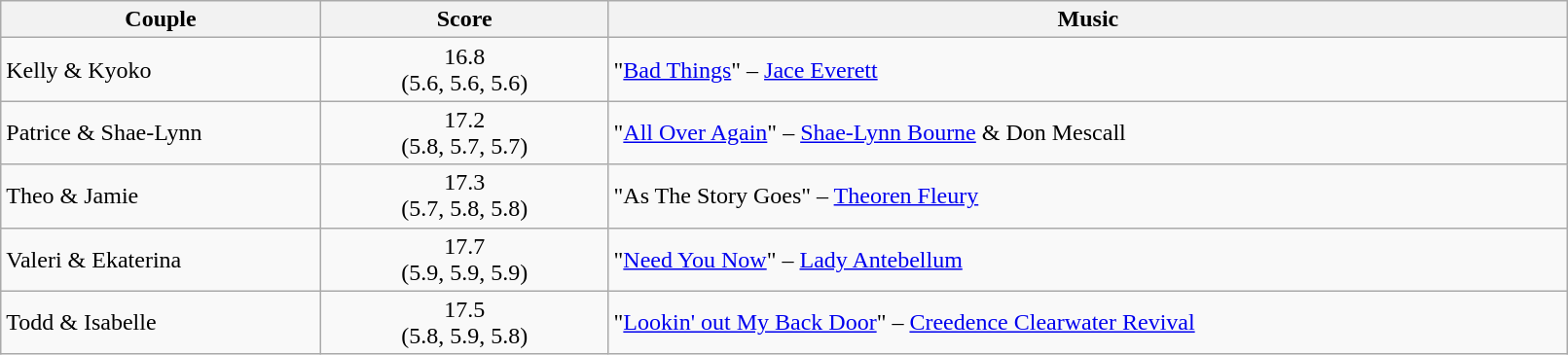<table class="wikitable" style="width:85%;">
<tr>
<th style="width:20%;">Couple</th>
<th style="width:18%;">Score</th>
<th style="width:60%;">Music</th>
</tr>
<tr>
<td>Kelly & Kyoko</td>
<td style="text-align:center;">16.8 <br> (5.6, 5.6, 5.6)</td>
<td>"<a href='#'>Bad Things</a>" – <a href='#'>Jace Everett</a></td>
</tr>
<tr>
<td>Patrice & Shae-Lynn</td>
<td style="text-align:center;">17.2 <br> (5.8, 5.7, 5.7)</td>
<td>"<a href='#'>All Over Again</a>" – <a href='#'>Shae-Lynn Bourne</a> & Don Mescall</td>
</tr>
<tr>
<td>Theo & Jamie</td>
<td style="text-align:center;">17.3 <br> (5.7, 5.8, 5.8)</td>
<td>"As The Story Goes" – <a href='#'>Theoren Fleury</a></td>
</tr>
<tr>
<td>Valeri & Ekaterina</td>
<td style="text-align:center;">17.7 <br> (5.9, 5.9, 5.9)</td>
<td>"<a href='#'>Need You Now</a>" – <a href='#'>Lady Antebellum</a></td>
</tr>
<tr>
<td>Todd & Isabelle</td>
<td style="text-align:center;">17.5 <br> (5.8, 5.9, 5.8)</td>
<td>"<a href='#'>Lookin' out My Back Door</a>" – <a href='#'>Creedence Clearwater Revival</a></td>
</tr>
</table>
